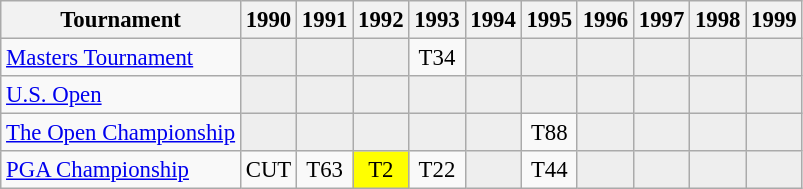<table class="wikitable" style="font-size:95%;text-align:center;">
<tr>
<th>Tournament</th>
<th>1990</th>
<th>1991</th>
<th>1992</th>
<th>1993</th>
<th>1994</th>
<th>1995</th>
<th>1996</th>
<th>1997</th>
<th>1998</th>
<th>1999</th>
</tr>
<tr>
<td align=left><a href='#'>Masters Tournament</a></td>
<td style="background:#eeeeee;"></td>
<td style="background:#eeeeee;"></td>
<td style="background:#eeeeee;"></td>
<td>T34</td>
<td style="background:#eeeeee;"></td>
<td style="background:#eeeeee;"></td>
<td style="background:#eeeeee;"></td>
<td style="background:#eeeeee;"></td>
<td style="background:#eeeeee;"></td>
<td style="background:#eeeeee;"></td>
</tr>
<tr>
<td align=left><a href='#'>U.S. Open</a></td>
<td style="background:#eeeeee;"></td>
<td style="background:#eeeeee;"></td>
<td style="background:#eeeeee;"></td>
<td style="background:#eeeeee;"></td>
<td style="background:#eeeeee;"></td>
<td style="background:#eeeeee;"></td>
<td style="background:#eeeeee;"></td>
<td style="background:#eeeeee;"></td>
<td style="background:#eeeeee;"></td>
<td style="background:#eeeeee;"></td>
</tr>
<tr>
<td align=left><a href='#'>The Open Championship</a></td>
<td style="background:#eeeeee;"></td>
<td style="background:#eeeeee;"></td>
<td style="background:#eeeeee;"></td>
<td style="background:#eeeeee;"></td>
<td style="background:#eeeeee;"></td>
<td>T88</td>
<td style="background:#eeeeee;"></td>
<td style="background:#eeeeee;"></td>
<td style="background:#eeeeee;"></td>
<td style="background:#eeeeee;"></td>
</tr>
<tr>
<td align=left><a href='#'>PGA Championship</a></td>
<td>CUT</td>
<td>T63</td>
<td style="background:yellow;">T2</td>
<td>T22</td>
<td style="background:#eeeeee;"></td>
<td>T44</td>
<td style="background:#eeeeee;"></td>
<td style="background:#eeeeee;"></td>
<td style="background:#eeeeee;"></td>
<td style="background:#eeeeee;"></td>
</tr>
</table>
